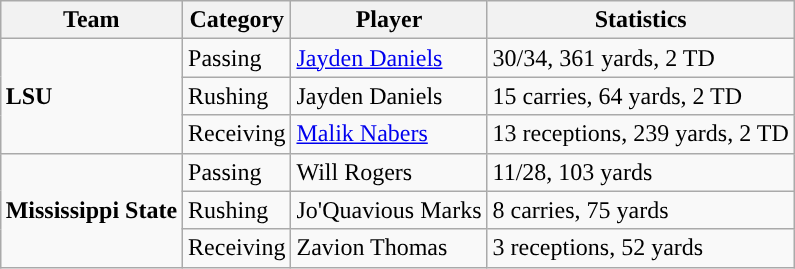<table class="wikitable" style="float: right;">
<tr>
<th>Team</th>
<th>Category</th>
<th>Player</th>
<th>Statistics</th>
</tr>
<tr>
<td rowspan=3><strong>LSU</strong></td>
<td>Passing</td>
<td><a href='#'>Jayden Daniels</a></td>
<td>30/34, 361 yards, 2 TD</td>
</tr>
<tr>
<td>Rushing</td>
<td>Jayden Daniels</td>
<td>15 carries, 64 yards, 2 TD</td>
</tr>
<tr>
<td>Receiving</td>
<td><a href='#'>Malik Nabers</a></td>
<td>13 receptions, 239 yards, 2 TD</td>
</tr>
<tr>
<td rowspan=3><strong>Mississippi State</strong></td>
<td>Passing</td>
<td>Will Rogers</td>
<td>11/28, 103 yards</td>
</tr>
<tr>
<td>Rushing</td>
<td>Jo'Quavious Marks</td>
<td>8 carries, 75 yards</td>
</tr>
<tr>
<td>Receiving</td>
<td>Zavion Thomas</td>
<td>3 receptions, 52 yards</td>
</tr>
</table>
